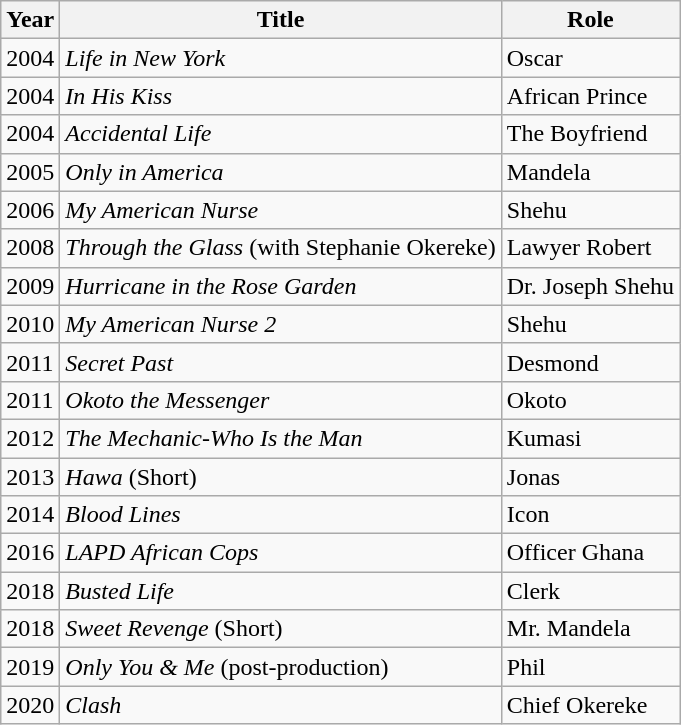<table class="wikitable">
<tr>
<th>Year</th>
<th>Title</th>
<th>Role</th>
</tr>
<tr>
<td>2004</td>
<td><em>Life in New York</em></td>
<td>Oscar</td>
</tr>
<tr>
<td>2004</td>
<td><em>In His Kiss</em></td>
<td>African Prince</td>
</tr>
<tr>
<td>2004</td>
<td><em>Accidental Life</em></td>
<td>The Boyfriend</td>
</tr>
<tr>
<td>2005</td>
<td><em>Only in America</em></td>
<td>Mandela</td>
</tr>
<tr>
<td>2006</td>
<td><em>My American Nurse</em></td>
<td>Shehu</td>
</tr>
<tr>
<td>2008</td>
<td><em>Through the Glass</em> (with Stephanie Okereke)</td>
<td>Lawyer Robert</td>
</tr>
<tr>
<td>2009</td>
<td><em>Hurricane in the Rose Garden</em></td>
<td>Dr. Joseph Shehu</td>
</tr>
<tr>
<td>2010</td>
<td><em>My American Nurse 2</em></td>
<td>Shehu</td>
</tr>
<tr>
<td>2011</td>
<td><em>Secret Past</em></td>
<td>Desmond</td>
</tr>
<tr>
<td>2011</td>
<td><em>Okoto the Messenger</em></td>
<td>Okoto</td>
</tr>
<tr>
<td>2012</td>
<td><em>The Mechanic-Who Is the Man</em></td>
<td>Kumasi</td>
</tr>
<tr>
<td>2013</td>
<td><em>Hawa</em> (Short)</td>
<td>Jonas</td>
</tr>
<tr>
<td>2014</td>
<td><em>Blood Lines</em></td>
<td>Icon</td>
</tr>
<tr>
<td>2016</td>
<td><em>LAPD African Cops</em></td>
<td>Officer Ghana</td>
</tr>
<tr>
<td>2018</td>
<td><em>Busted Life</em></td>
<td>Clerk</td>
</tr>
<tr>
<td>2018</td>
<td><em>Sweet Revenge</em> (Short)</td>
<td>Mr. Mandela</td>
</tr>
<tr>
<td>2019</td>
<td><em>Only You & Me</em> (post-production)</td>
<td>Phil</td>
</tr>
<tr>
<td>2020</td>
<td><em>Clash</em></td>
<td>Chief Okereke</td>
</tr>
</table>
